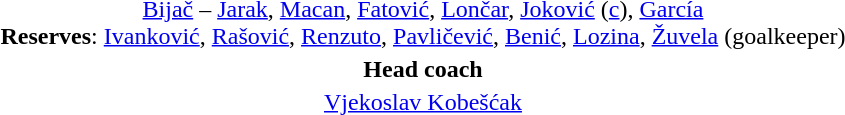<table style="text-align: center; margin-top: 1em; margin-left: auto; margin-right: auto">
<tr>
<td><a href='#'>Bijač</a> – <a href='#'>Jarak</a>, <a href='#'>Macan</a>, <a href='#'>Fatović</a>, <a href='#'>Lončar</a>, <a href='#'>Joković</a> (<a href='#'>c</a>), <a href='#'>García</a><br><strong>Reserves</strong>: <a href='#'>Ivanković</a>, <a href='#'>Rašović</a>, <a href='#'>Renzuto</a>, <a href='#'>Pavličević</a>, <a href='#'>Benić</a>, <a href='#'>Lozina</a>, <a href='#'>Žuvela</a> (goalkeeper)</td>
</tr>
<tr>
<td><strong>Head coach</strong></td>
</tr>
<tr>
<td><a href='#'>Vjekoslav Kobešćak</a></td>
</tr>
</table>
